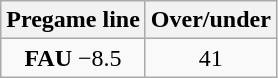<table class="wikitable">
<tr align="center">
<th style=>Pregame line</th>
<th style=>Over/under</th>
</tr>
<tr align="center">
<td><strong>FAU</strong> −8.5</td>
<td>41</td>
</tr>
</table>
